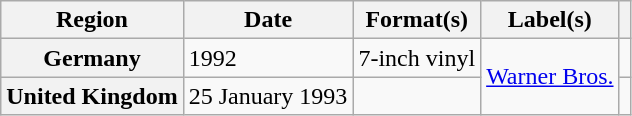<table class="wikitable plainrowheaders">
<tr>
<th scope="col">Region</th>
<th scope="col">Date</th>
<th scope="col">Format(s)</th>
<th scope="col">Label(s)</th>
<th scope="col"></th>
</tr>
<tr>
<th scope="row">Germany</th>
<td>1992</td>
<td>7-inch vinyl</td>
<td rowspan="2"><a href='#'>Warner Bros.</a></td>
<td></td>
</tr>
<tr>
<th scope="row">United Kingdom</th>
<td>25 January 1993</td>
<td></td>
<td></td>
</tr>
</table>
